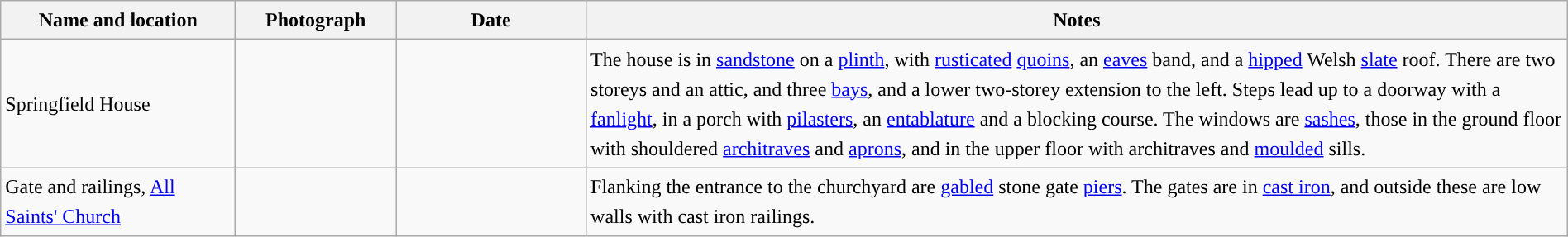<table class="wikitable sortable plainrowheaders" style="width:100%;border:0px;text-align:left;line-height:150%;">
<tr>
<th scope="col"  style="width:150px">Name and location</th>
<th scope="col"  style="width:100px" class="unsortable">Photograph</th>
<th scope="col"  style="width:120px">Date</th>
<th scope="col"  style="width:650px" class="unsortable">Notes</th>
</tr>
<tr>
<td>Springfield House<br><small></small></td>
<td></td>
<td align="center"></td>
<td>The house is in <a href='#'>sandstone</a> on a <a href='#'>plinth</a>, with <a href='#'>rusticated</a> <a href='#'>quoins</a>, an <a href='#'>eaves</a> band, and a <a href='#'>hipped</a> Welsh <a href='#'>slate</a> roof. There are two storeys and an attic, and three <a href='#'>bays</a>, and a lower two-storey extension to the left. Steps lead up to a doorway with a <a href='#'>fanlight</a>, in a porch with <a href='#'>pilasters</a>, an <a href='#'>entablature</a> and a blocking course. The windows are <a href='#'>sashes</a>, those in the ground floor with shouldered <a href='#'>architraves</a> and <a href='#'>aprons</a>, and in the upper floor with architraves and <a href='#'>moulded</a> sills.</td>
</tr>
<tr>
<td>Gate and railings, <a href='#'>All Saints' Church</a><br><small></small></td>
<td></td>
<td align="center"></td>
<td>Flanking the entrance to the churchyard are <a href='#'>gabled</a> stone gate <a href='#'>piers</a>. The gates are in <a href='#'>cast iron</a>, and outside these are low walls with cast iron railings.</td>
</tr>
<tr>
</tr>
</table>
